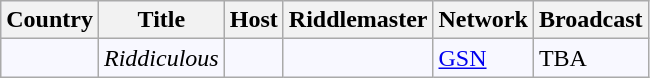<table class="wikitable" style="text-align:left; background:#F8F8FF;">
<tr>
<th>Country</th>
<th>Title</th>
<th>Host</th>
<th>Riddlemaster</th>
<th>Network</th>
<th>Broadcast</th>
</tr>
<tr>
<td></td>
<td><em>Riddiculous</em></td>
<td></td>
<td></td>
<td><a href='#'>GSN</a></td>
<td>TBA</td>
</tr>
</table>
